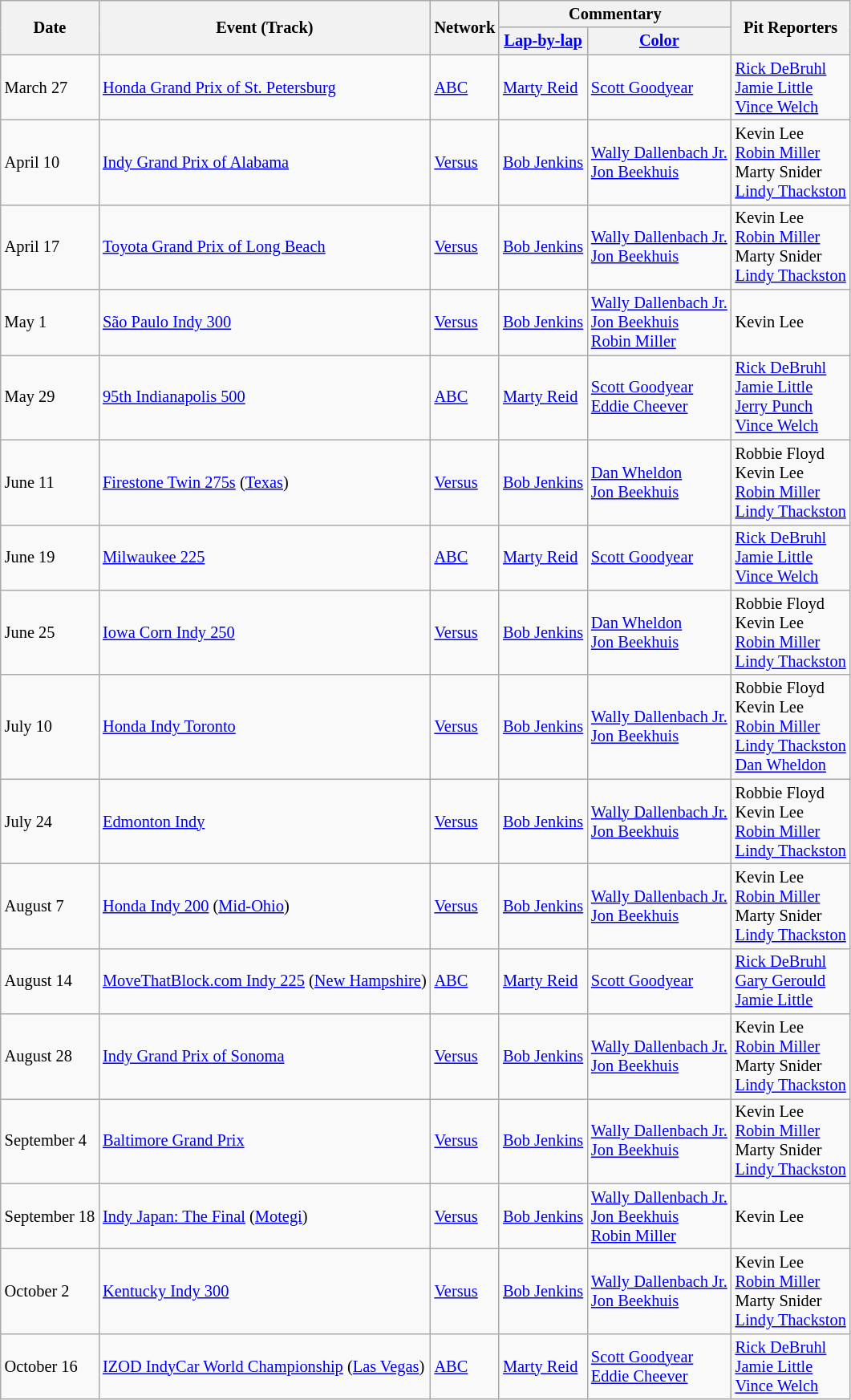<table class="wikitable" style="font-size: 85%;">
<tr>
<th rowspan=2>Date</th>
<th rowspan=2>Event (Track)</th>
<th rowspan=2>Network<br></th>
<th colspan=2>Commentary</th>
<th rowspan=2>Pit Reporters</th>
</tr>
<tr>
<th><a href='#'>Lap-by-lap</a></th>
<th><a href='#'>Color</a></th>
</tr>
<tr>
<td>March 27</td>
<td><a href='#'>Honda Grand Prix of St. Petersburg</a></td>
<td><a href='#'>ABC</a></td>
<td><a href='#'>Marty Reid</a></td>
<td><a href='#'>Scott Goodyear</a></td>
<td><a href='#'>Rick DeBruhl</a><br><a href='#'>Jamie Little</a><br><a href='#'>Vince Welch</a></td>
</tr>
<tr>
<td>April 10</td>
<td><a href='#'>Indy Grand Prix of Alabama</a></td>
<td><a href='#'>Versus</a></td>
<td><a href='#'>Bob Jenkins</a></td>
<td><a href='#'>Wally Dallenbach Jr.</a><br><a href='#'>Jon Beekhuis</a></td>
<td>Kevin Lee<br><a href='#'>Robin Miller</a><br>Marty Snider<br><a href='#'>Lindy Thackston</a></td>
</tr>
<tr>
<td>April 17</td>
<td><a href='#'>Toyota Grand Prix of Long Beach</a></td>
<td><a href='#'>Versus</a></td>
<td><a href='#'>Bob Jenkins</a></td>
<td><a href='#'>Wally Dallenbach Jr.</a><br><a href='#'>Jon Beekhuis</a></td>
<td>Kevin Lee<br><a href='#'>Robin Miller</a><br>Marty Snider<br><a href='#'>Lindy Thackston</a></td>
</tr>
<tr>
<td>May 1</td>
<td><a href='#'>São Paulo Indy 300</a></td>
<td><a href='#'>Versus</a></td>
<td><a href='#'>Bob Jenkins</a></td>
<td><a href='#'>Wally Dallenbach Jr.</a><br><a href='#'>Jon Beekhuis</a><br><a href='#'>Robin Miller</a></td>
<td>Kevin Lee</td>
</tr>
<tr>
<td>May 29</td>
<td><a href='#'>95th Indianapolis 500</a></td>
<td><a href='#'>ABC</a></td>
<td><a href='#'>Marty Reid</a></td>
<td><a href='#'>Scott Goodyear</a><br><a href='#'>Eddie Cheever</a></td>
<td><a href='#'>Rick DeBruhl</a><br><a href='#'>Jamie Little</a><br><a href='#'>Jerry Punch</a><br><a href='#'>Vince Welch</a></td>
</tr>
<tr>
<td>June 11</td>
<td><a href='#'>Firestone Twin 275s</a> (<a href='#'>Texas</a>)</td>
<td><a href='#'>Versus</a></td>
<td><a href='#'>Bob Jenkins</a></td>
<td><a href='#'>Dan Wheldon</a><br><a href='#'>Jon Beekhuis</a></td>
<td>Robbie Floyd<br>Kevin Lee<br><a href='#'>Robin Miller</a><br><a href='#'>Lindy Thackston</a></td>
</tr>
<tr>
<td>June 19</td>
<td><a href='#'>Milwaukee 225</a></td>
<td><a href='#'>ABC</a></td>
<td><a href='#'>Marty Reid</a></td>
<td><a href='#'>Scott Goodyear</a></td>
<td><a href='#'>Rick DeBruhl</a><br><a href='#'>Jamie Little</a><br><a href='#'>Vince Welch</a></td>
</tr>
<tr>
<td>June 25</td>
<td><a href='#'>Iowa Corn Indy 250</a></td>
<td><a href='#'>Versus</a></td>
<td><a href='#'>Bob Jenkins</a></td>
<td><a href='#'>Dan Wheldon</a><br><a href='#'>Jon Beekhuis</a></td>
<td>Robbie Floyd<br>Kevin Lee<br><a href='#'>Robin Miller</a><br><a href='#'>Lindy Thackston</a></td>
</tr>
<tr>
<td>July 10</td>
<td><a href='#'>Honda Indy Toronto</a></td>
<td><a href='#'>Versus</a></td>
<td><a href='#'>Bob Jenkins</a></td>
<td><a href='#'>Wally Dallenbach Jr.</a><br><a href='#'>Jon Beekhuis</a></td>
<td>Robbie Floyd<br>Kevin Lee<br><a href='#'>Robin Miller</a><br><a href='#'>Lindy Thackston</a><br><a href='#'>Dan Wheldon</a></td>
</tr>
<tr>
<td>July 24</td>
<td><a href='#'>Edmonton Indy</a></td>
<td><a href='#'>Versus</a></td>
<td><a href='#'>Bob Jenkins</a></td>
<td><a href='#'>Wally Dallenbach Jr.</a><br><a href='#'>Jon Beekhuis</a></td>
<td>Robbie Floyd<br>Kevin Lee<br><a href='#'>Robin Miller</a><br><a href='#'>Lindy Thackston</a></td>
</tr>
<tr>
<td>August 7</td>
<td><a href='#'>Honda Indy 200</a> (<a href='#'>Mid-Ohio</a>)</td>
<td><a href='#'>Versus</a></td>
<td><a href='#'>Bob Jenkins</a></td>
<td><a href='#'>Wally Dallenbach Jr.</a><br><a href='#'>Jon Beekhuis</a></td>
<td>Kevin Lee<br><a href='#'>Robin Miller</a><br>Marty Snider<br><a href='#'>Lindy Thackston</a></td>
</tr>
<tr>
<td>August 14</td>
<td><a href='#'>MoveThatBlock.com Indy 225</a> (<a href='#'>New Hampshire</a>)</td>
<td><a href='#'>ABC</a></td>
<td><a href='#'>Marty Reid</a></td>
<td><a href='#'>Scott Goodyear</a></td>
<td><a href='#'>Rick DeBruhl</a><br><a href='#'>Gary Gerould</a><br><a href='#'>Jamie Little</a></td>
</tr>
<tr>
<td>August 28</td>
<td><a href='#'>Indy Grand Prix of Sonoma</a></td>
<td><a href='#'>Versus</a></td>
<td><a href='#'>Bob Jenkins</a></td>
<td><a href='#'>Wally Dallenbach Jr.</a><br><a href='#'>Jon Beekhuis</a></td>
<td>Kevin Lee<br><a href='#'>Robin Miller</a><br>Marty Snider<br><a href='#'>Lindy Thackston</a></td>
</tr>
<tr>
<td>September 4</td>
<td><a href='#'>Baltimore Grand Prix</a></td>
<td><a href='#'>Versus</a></td>
<td><a href='#'>Bob Jenkins</a></td>
<td><a href='#'>Wally Dallenbach Jr.</a><br><a href='#'>Jon Beekhuis</a></td>
<td>Kevin Lee<br><a href='#'>Robin Miller</a><br>Marty Snider<br><a href='#'>Lindy Thackston</a></td>
</tr>
<tr>
<td>September 18</td>
<td><a href='#'>Indy Japan: The Final</a> (<a href='#'>Motegi</a>)</td>
<td><a href='#'>Versus</a></td>
<td><a href='#'>Bob Jenkins</a></td>
<td><a href='#'>Wally Dallenbach Jr.</a><br><a href='#'>Jon Beekhuis</a><br><a href='#'>Robin Miller</a></td>
<td>Kevin Lee</td>
</tr>
<tr>
<td>October 2</td>
<td><a href='#'>Kentucky Indy 300</a></td>
<td><a href='#'>Versus</a></td>
<td><a href='#'>Bob Jenkins</a></td>
<td><a href='#'>Wally Dallenbach Jr.</a><br><a href='#'>Jon Beekhuis</a></td>
<td>Kevin Lee<br><a href='#'>Robin Miller</a><br>Marty Snider<br><a href='#'>Lindy Thackston</a></td>
</tr>
<tr>
<td>October 16</td>
<td><a href='#'>IZOD IndyCar World Championship</a> (<a href='#'>Las Vegas</a>)</td>
<td><a href='#'>ABC</a></td>
<td><a href='#'>Marty Reid</a></td>
<td><a href='#'>Scott Goodyear</a><br><a href='#'>Eddie Cheever</a></td>
<td><a href='#'>Rick DeBruhl</a><br><a href='#'>Jamie Little</a><br><a href='#'>Vince Welch</a></td>
</tr>
</table>
